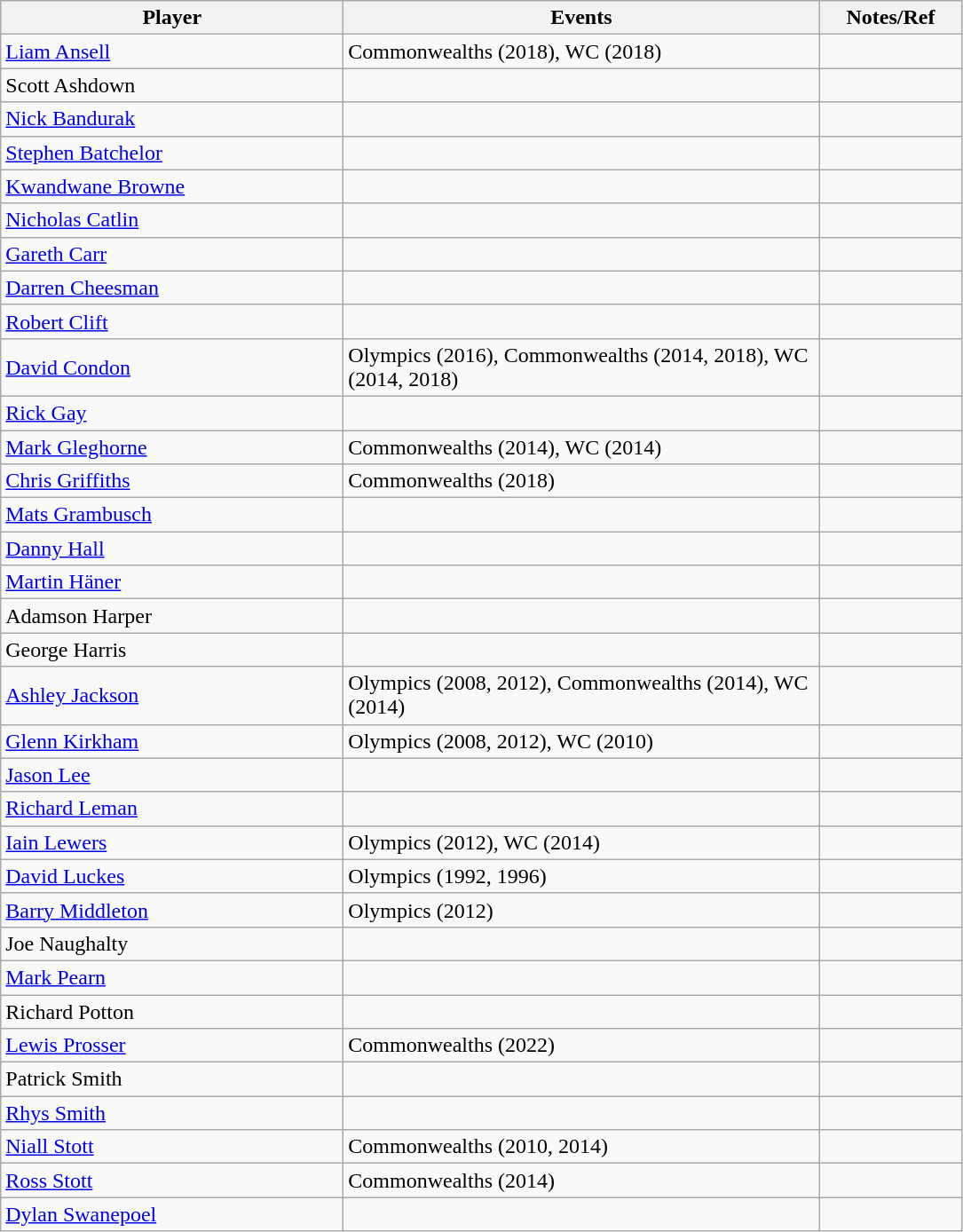<table class="wikitable">
<tr>
<th width=250>Player</th>
<th width=350>Events</th>
<th width=100>Notes/Ref</th>
</tr>
<tr>
<td> <a href='#'>Liam Ansell</a></td>
<td>Commonwealths (2018), WC (2018)</td>
<td></td>
</tr>
<tr>
<td> Scott Ashdown</td>
<td></td>
<td></td>
</tr>
<tr>
<td> <a href='#'>Nick Bandurak</a></td>
<td></td>
<td></td>
</tr>
<tr>
<td> <a href='#'>Stephen Batchelor</a></td>
<td></td>
<td></td>
</tr>
<tr>
<td> <a href='#'>Kwandwane Browne</a></td>
<td></td>
<td></td>
</tr>
<tr>
<td> <a href='#'>Nicholas Catlin</a></td>
<td></td>
<td></td>
</tr>
<tr>
<td> <a href='#'>Gareth Carr</a></td>
<td></td>
<td></td>
</tr>
<tr>
<td> <a href='#'>Darren Cheesman</a></td>
<td></td>
<td></td>
</tr>
<tr>
<td> <a href='#'>Robert Clift</a></td>
<td></td>
<td></td>
</tr>
<tr>
<td> <a href='#'>David Condon</a></td>
<td>Olympics (2016), Commonwealths (2014, 2018), WC (2014, 2018)</td>
<td></td>
</tr>
<tr>
<td> <a href='#'>Rick Gay</a></td>
<td></td>
<td></td>
</tr>
<tr>
<td> <a href='#'>Mark Gleghorne</a></td>
<td>Commonwealths (2014), WC (2014)</td>
<td></td>
</tr>
<tr>
<td> <a href='#'>Chris Griffiths</a></td>
<td>Commonwealths (2018)</td>
<td></td>
</tr>
<tr>
<td> <a href='#'>Mats Grambusch</a></td>
<td></td>
<td></td>
</tr>
<tr>
<td> <a href='#'>Danny Hall</a></td>
<td></td>
<td></td>
</tr>
<tr>
<td> <a href='#'>Martin Häner</a></td>
<td></td>
<td></td>
</tr>
<tr>
<td> Adamson Harper</td>
<td></td>
<td></td>
</tr>
<tr>
<td> George Harris</td>
<td></td>
<td></td>
</tr>
<tr>
<td> <a href='#'>Ashley Jackson</a></td>
<td>Olympics (2008, 2012), Commonwealths (2014), WC (2014)</td>
<td></td>
</tr>
<tr>
<td> <a href='#'>Glenn Kirkham</a></td>
<td>Olympics (2008, 2012), WC (2010)</td>
<td></td>
</tr>
<tr>
<td> <a href='#'>Jason Lee</a></td>
<td></td>
<td></td>
</tr>
<tr>
<td> <a href='#'>Richard Leman</a></td>
<td></td>
<td></td>
</tr>
<tr>
<td> <a href='#'>Iain Lewers</a></td>
<td>Olympics (2012), WC (2014)</td>
<td></td>
</tr>
<tr>
<td> <a href='#'>David Luckes</a></td>
<td>Olympics (1992, 1996)</td>
<td></td>
</tr>
<tr>
<td> <a href='#'>Barry Middleton</a></td>
<td>Olympics (2012)</td>
<td></td>
</tr>
<tr>
<td> Joe Naughalty</td>
<td></td>
<td></td>
</tr>
<tr>
<td> <a href='#'>Mark Pearn</a></td>
<td></td>
<td></td>
</tr>
<tr>
<td> Richard Potton</td>
<td></td>
<td></td>
</tr>
<tr>
<td> <a href='#'>Lewis Prosser</a></td>
<td>Commonwealths (2022)</td>
<td></td>
</tr>
<tr>
<td> Patrick Smith</td>
<td></td>
<td></td>
</tr>
<tr>
<td> <a href='#'>Rhys Smith</a></td>
<td></td>
<td></td>
</tr>
<tr>
<td> <a href='#'>Niall Stott</a></td>
<td>Commonwealths (2010, 2014)</td>
<td></td>
</tr>
<tr>
<td> <a href='#'>Ross Stott</a></td>
<td>Commonwealths (2014)</td>
<td></td>
</tr>
<tr>
<td> <a href='#'>Dylan Swanepoel</a></td>
<td></td>
<td></td>
</tr>
</table>
